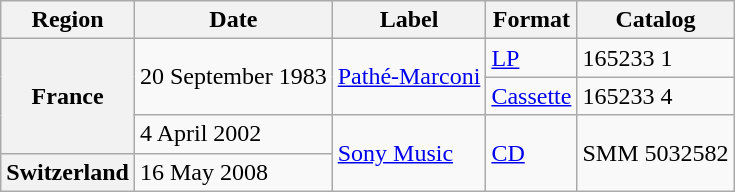<table class="wikitable plainrowheaders">
<tr>
<th>Region</th>
<th>Date</th>
<th>Label</th>
<th>Format</th>
<th>Catalog</th>
</tr>
<tr>
<th scope="row" rowspan="3">France</th>
<td rowspan="2">20 September 1983</td>
<td rowspan="2"><a href='#'>Pathé-Marconi</a></td>
<td><a href='#'>LP</a></td>
<td>165233 1</td>
</tr>
<tr>
<td><a href='#'>Cassette</a></td>
<td>165233 4</td>
</tr>
<tr>
<td>4 April 2002</td>
<td rowspan="2"><a href='#'>Sony Music</a></td>
<td rowspan="2"><a href='#'>CD</a></td>
<td rowspan="2">SMM 5032582</td>
</tr>
<tr>
<th scope="row">Switzerland</th>
<td>16 May 2008</td>
</tr>
</table>
